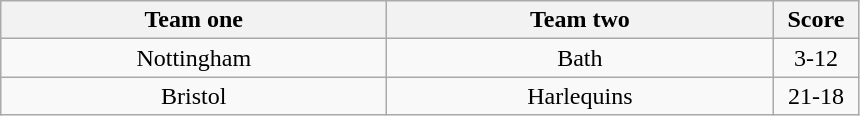<table class="wikitable" style="text-align: center">
<tr>
<th width=250>Team one</th>
<th width=250>Team two</th>
<th width=50>Score</th>
</tr>
<tr>
<td>Nottingham</td>
<td>Bath</td>
<td>3-12</td>
</tr>
<tr>
<td>Bristol</td>
<td>Harlequins</td>
<td>21-18</td>
</tr>
</table>
